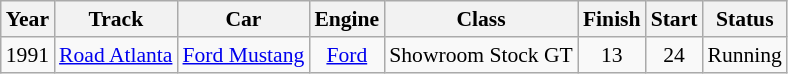<table class="wikitable" style="text-align:center; font-size:90%">
<tr>
<th>Year</th>
<th>Track</th>
<th>Car</th>
<th>Engine</th>
<th>Class</th>
<th>Finish</th>
<th>Start</th>
<th>Status</th>
</tr>
<tr>
<td>1991</td>
<td><a href='#'>Road Atlanta</a></td>
<td><a href='#'>Ford Mustang</a></td>
<td><a href='#'>Ford</a></td>
<td>Showroom Stock GT</td>
<td>13</td>
<td>24</td>
<td>Running</td>
</tr>
</table>
